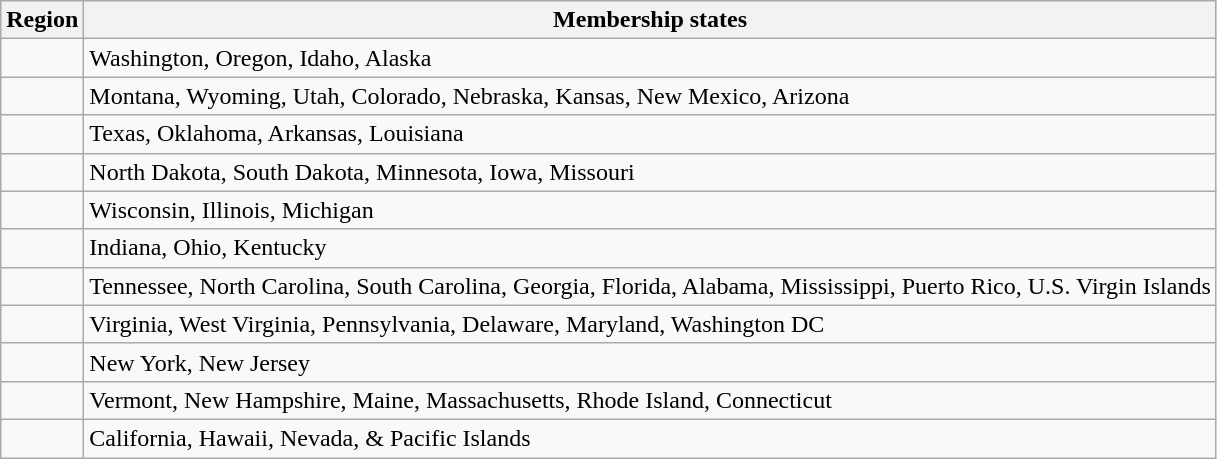<table class="wikitable">
<tr>
<th>Region</th>
<th>Membership states</th>
</tr>
<tr>
<td></td>
<td>Washington, Oregon, Idaho, Alaska</td>
</tr>
<tr>
<td></td>
<td>Montana, Wyoming, Utah, Colorado, Nebraska, Kansas, New Mexico, Arizona</td>
</tr>
<tr>
<td></td>
<td>Texas, Oklahoma, Arkansas, Louisiana</td>
</tr>
<tr>
<td></td>
<td>North Dakota, South Dakota, Minnesota, Iowa, Missouri</td>
</tr>
<tr>
<td></td>
<td>Wisconsin, Illinois, Michigan</td>
</tr>
<tr>
<td></td>
<td>Indiana, Ohio, Kentucky</td>
</tr>
<tr>
<td></td>
<td>Tennessee, North Carolina, South Carolina, Georgia, Florida, Alabama, Mississippi, Puerto Rico, U.S. Virgin Islands</td>
</tr>
<tr>
<td></td>
<td>Virginia, West Virginia, Pennsylvania, Delaware, Maryland, Washington DC</td>
</tr>
<tr>
<td></td>
<td>New York, New Jersey</td>
</tr>
<tr>
<td></td>
<td>Vermont, New Hampshire, Maine, Massachusetts, Rhode Island, Connecticut</td>
</tr>
<tr>
<td></td>
<td>California, Hawaii, Nevada, & Pacific Islands</td>
</tr>
</table>
